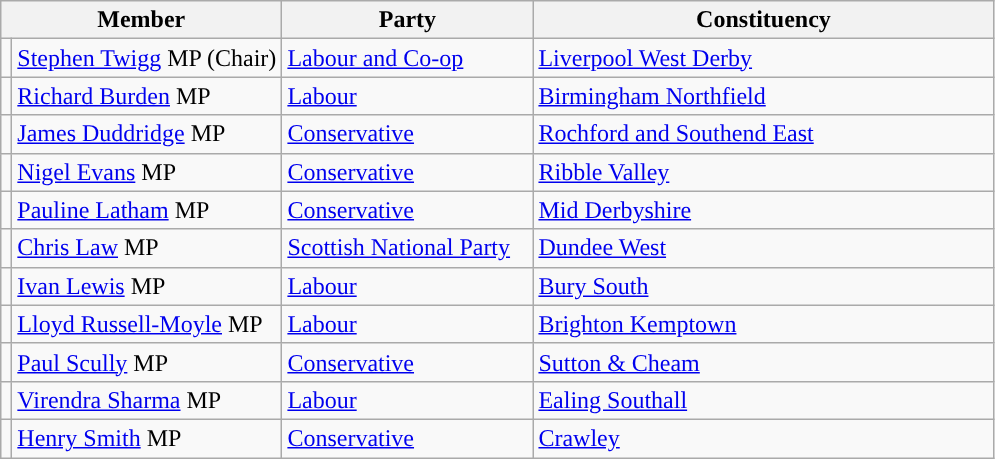<table class="wikitable">
<tr>
<th colspan="2" style="width:160px; vertical-align:top;">Member</th>
<th style="width:160px; vertical-align:top;">Party</th>
<th style="width:300px; vertical-align:top;">Constituency</th>
</tr>
<tr>
<td style="color:inherit;background:"></td>
<td><a href='#'>Stephen Twigg</a> MP (Chair)</td>
<td><a href='#'>Labour and Co-op</a></td>
<td><a href='#'>Liverpool West Derby</a></td>
</tr>
<tr>
<td style="color:inherit;background:"></td>
<td><a href='#'>Richard Burden</a> MP</td>
<td><a href='#'>Labour</a></td>
<td><a href='#'>Birmingham Northfield</a></td>
</tr>
<tr>
<td style="color:inherit;background:"></td>
<td><a href='#'>James Duddridge</a> MP</td>
<td><a href='#'>Conservative</a></td>
<td><a href='#'>Rochford and Southend East</a></td>
</tr>
<tr>
<td style="color:inherit;background:"></td>
<td><a href='#'>Nigel Evans</a> MP</td>
<td><a href='#'>Conservative</a></td>
<td><a href='#'>Ribble Valley</a></td>
</tr>
<tr>
<td style="color:inherit;background:"></td>
<td><a href='#'>Pauline Latham</a> MP</td>
<td><a href='#'>Conservative</a></td>
<td><a href='#'>Mid Derbyshire</a></td>
</tr>
<tr>
<td style="color:inherit;background:"></td>
<td><a href='#'>Chris Law</a> MP</td>
<td><a href='#'>Scottish National Party</a></td>
<td><a href='#'>Dundee West</a></td>
</tr>
<tr>
<td style="color:inherit;background:"></td>
<td><a href='#'>Ivan Lewis</a> MP</td>
<td><a href='#'>Labour</a></td>
<td><a href='#'>Bury South</a></td>
</tr>
<tr>
<td style="color:inherit;background:"></td>
<td><a href='#'>Lloyd Russell-Moyle</a> MP</td>
<td><a href='#'>Labour</a></td>
<td><a href='#'>Brighton Kemptown</a></td>
</tr>
<tr>
<td style="color:inherit;background:"></td>
<td><a href='#'>Paul Scully</a> MP</td>
<td><a href='#'>Conservative</a></td>
<td><a href='#'>Sutton & Cheam</a></td>
</tr>
<tr>
<td style="color:inherit;background:"></td>
<td><a href='#'>Virendra Sharma</a> MP</td>
<td><a href='#'>Labour</a></td>
<td><a href='#'>Ealing Southall</a></td>
</tr>
<tr>
<td style="color:inherit;background:"></td>
<td><a href='#'>Henry Smith</a> MP</td>
<td><a href='#'>Conservative</a></td>
<td><a href='#'>Crawley</a></td>
</tr>
</table>
